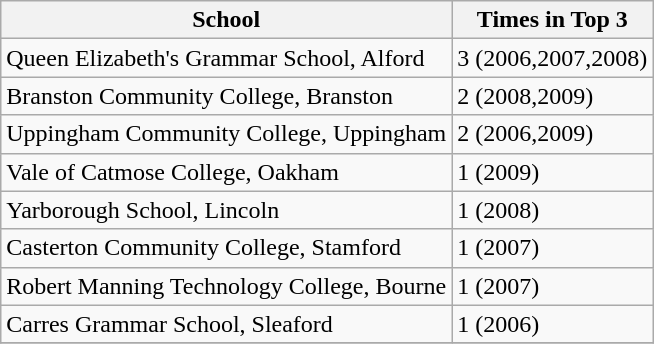<table class="wikitable">
<tr>
<th>School</th>
<th>Times in Top 3</th>
</tr>
<tr>
<td>Queen Elizabeth's Grammar School, Alford</td>
<td>3 (2006,2007,2008)</td>
</tr>
<tr>
<td>Branston Community College, Branston</td>
<td>2 (2008,2009)</td>
</tr>
<tr>
<td>Uppingham Community College, Uppingham</td>
<td>2 (2006,2009)</td>
</tr>
<tr>
<td>Vale of Catmose College, Oakham</td>
<td>1 (2009)</td>
</tr>
<tr>
<td>Yarborough School, Lincoln</td>
<td>1 (2008)</td>
</tr>
<tr>
<td>Casterton Community College, Stamford</td>
<td>1 (2007)</td>
</tr>
<tr>
<td>Robert Manning Technology College, Bourne</td>
<td>1 (2007)</td>
</tr>
<tr>
<td>Carres Grammar School, Sleaford</td>
<td>1 (2006)</td>
</tr>
<tr>
</tr>
</table>
